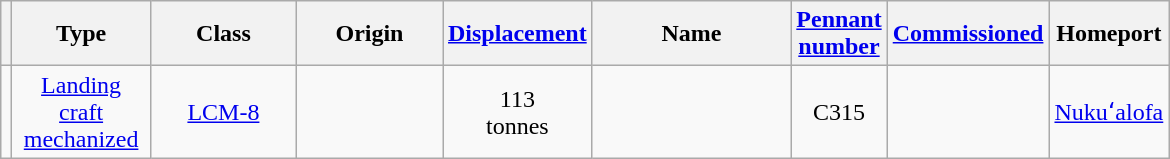<table class="wikitable">
<tr>
<th></th>
<th width="85">Type</th>
<th width="90">Class</th>
<th width="90">Origin</th>
<th><a href='#'>Displacement</a></th>
<th width="125">Name</th>
<th width="35"><a href='#'>Pennant number</a></th>
<th width="40"><a href='#'>Commissioned</a></th>
<th>Homeport</th>
</tr>
<tr>
<td></td>
<td align=center><a href='#'>Landing craft mechanized</a></td>
<td align=center><a href='#'>LCM-8</a></td>
<td align=center></td>
<td align=center>113<br>tonnes</td>
<td align=center></td>
<td align=center>C315</td>
<td align=center></td>
<td align=center><a href='#'>Nukuʻalofa</a></td>
</tr>
</table>
